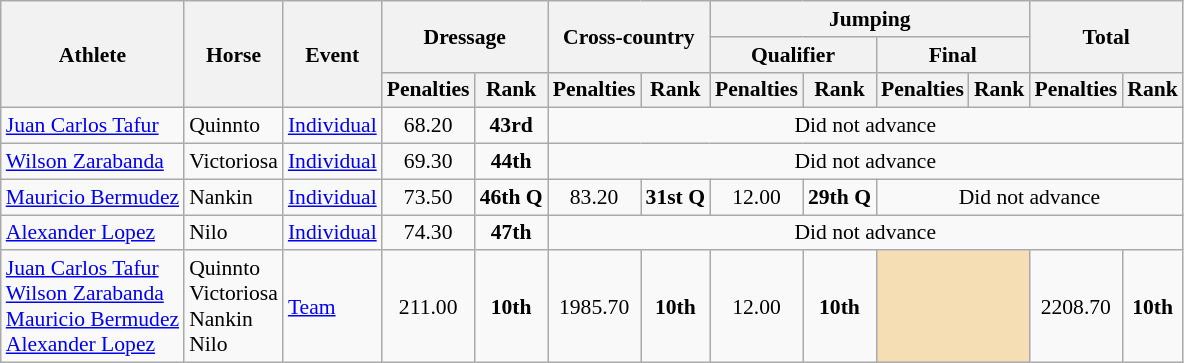<table class="wikitable" border="1" style="font-size:90%">
<tr>
<th rowspan=3>Athlete</th>
<th rowspan=3>Horse</th>
<th rowspan=3>Event</th>
<th colspan=2 rowspan=2>Dressage</th>
<th colspan=2 rowspan=2>Cross-country</th>
<th colspan=4>Jumping</th>
<th colspan=2 rowspan=2>Total</th>
</tr>
<tr>
<th colspan=2>Qualifier</th>
<th colspan=2>Final</th>
</tr>
<tr>
<th>Penalties</th>
<th>Rank</th>
<th>Penalties</th>
<th>Rank</th>
<th>Penalties</th>
<th>Rank</th>
<th>Penalties</th>
<th>Rank</th>
<th>Penalties</th>
<th>Rank</th>
</tr>
<tr>
<td><a href='#'>Juan Carlos Tafur</a></td>
<td>Quinnto</td>
<td><a href='#'>Individual</a></td>
<td align=center>68.20</td>
<td align=center><strong>43rd</strong></td>
<td align=center colspan="8">Did not advance</td>
</tr>
<tr>
<td><a href='#'>Wilson Zarabanda</a></td>
<td>Victoriosa</td>
<td><a href='#'>Individual</a></td>
<td align=center>69.30</td>
<td align=center><strong>44th</strong></td>
<td align=center colspan="8">Did not advance</td>
</tr>
<tr>
<td><a href='#'>Mauricio Bermudez</a></td>
<td>Nankin</td>
<td><a href='#'>Individual</a></td>
<td align=center>73.50</td>
<td align=center><strong>46th Q</strong></td>
<td align=center>83.20</td>
<td align=center><strong>31st Q</strong></td>
<td align=center>12.00</td>
<td align=center><strong>29th Q</strong></td>
<td align=center colspan="8">Did not advance</td>
</tr>
<tr>
<td><a href='#'>Alexander Lopez</a></td>
<td>Nilo</td>
<td><a href='#'>Individual</a></td>
<td align=center>74.30</td>
<td align=center><strong>47th</strong></td>
<td align=center colspan="8">Did not advance</td>
</tr>
<tr>
<td><a href='#'>Juan Carlos Tafur</a><br><a href='#'>Wilson Zarabanda</a><br><a href='#'>Mauricio Bermudez</a><br><a href='#'>Alexander Lopez</a></td>
<td>Quinnto<br>Victoriosa<br>Nankin<br>Nilo</td>
<td><a href='#'>Team</a></td>
<td align=center>211.00</td>
<td align=center><strong>10th</strong></td>
<td align=center>1985.70</td>
<td align=center><strong>10th</strong></td>
<td align=center>12.00</td>
<td align=center><strong>10th</strong></td>
<td align=center colspan=2 bgcolor=wheat></td>
<td align=center>2208.70</td>
<td align=center><strong>10th</strong></td>
</tr>
</table>
